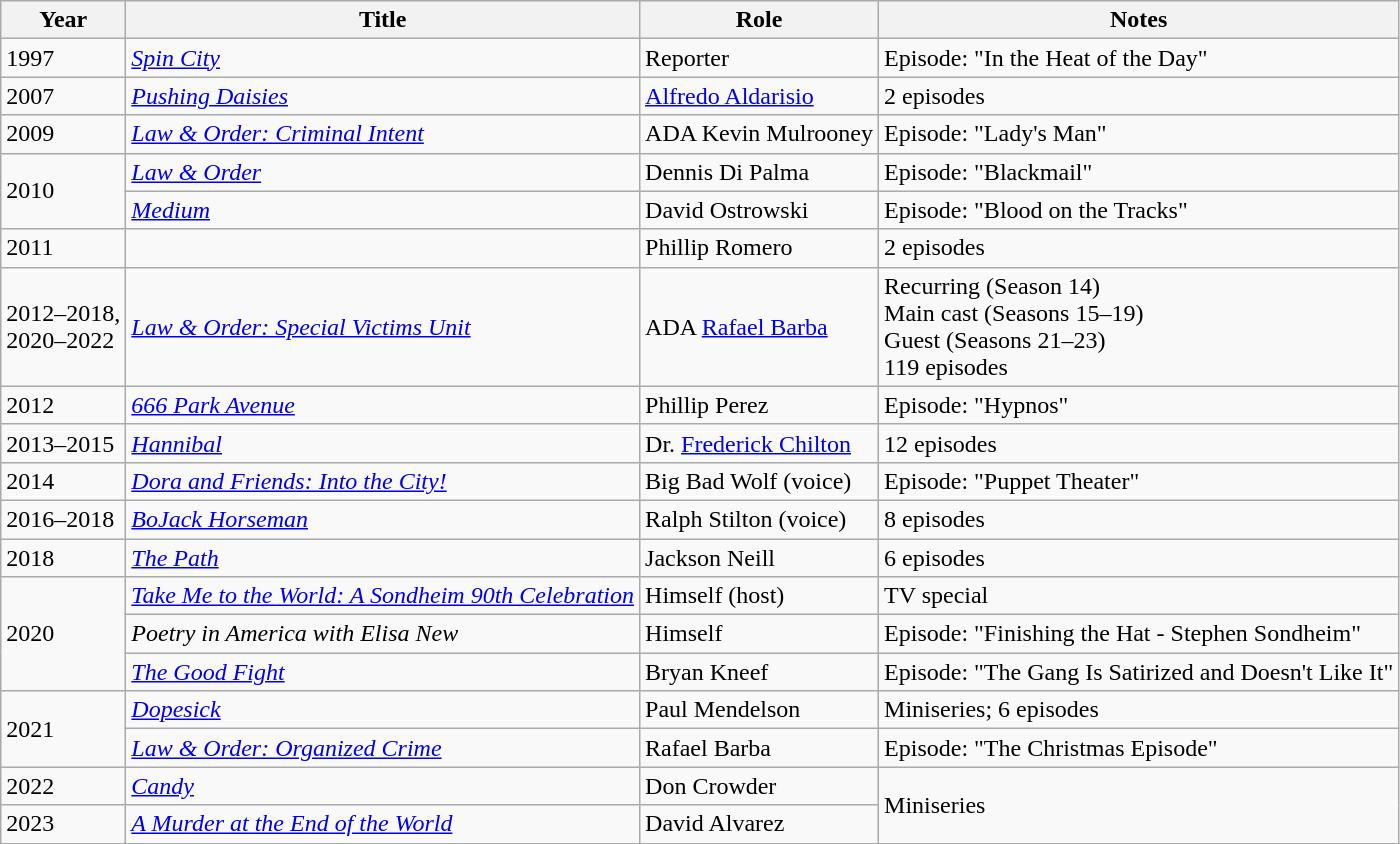<table class="wikitable sortable">
<tr>
<th>Year</th>
<th>Title</th>
<th>Role</th>
<th class="unsortable">Notes</th>
</tr>
<tr>
<td>1997</td>
<td><em><a href='#'>Spin City</a></em></td>
<td>Reporter</td>
<td>Episode: "In the Heat of the Day"</td>
</tr>
<tr>
<td>2007</td>
<td><em><a href='#'>Pushing Daisies</a></em></td>
<td><a href='#'>Alfredo Aldarisio</a></td>
<td>2 episodes</td>
</tr>
<tr>
<td>2009</td>
<td><em><a href='#'>Law & Order: Criminal Intent</a></em></td>
<td>ADA Kevin Mulrooney</td>
<td>Episode: "Lady's Man"</td>
</tr>
<tr>
<td rowspan=2>2010</td>
<td><em><a href='#'>Law & Order</a></em></td>
<td>Dennis Di Palma</td>
<td>Episode: "Blackmail"</td>
</tr>
<tr>
<td><em><a href='#'>Medium</a></em></td>
<td>David Ostrowski</td>
<td>Episode: "Blood on the Tracks"</td>
</tr>
<tr>
<td>2011</td>
<td><em></em></td>
<td>Phillip Romero</td>
<td>2 episodes</td>
</tr>
<tr>
<td>2012–2018,<br>2020–2022</td>
<td><em><a href='#'>Law & Order: Special Victims Unit</a></em></td>
<td>ADA <a href='#'>Rafael Barba</a></td>
<td>Recurring (Season 14)<br>Main cast (Seasons 15–19)<br>Guest (Seasons 21–23)<br>119 episodes</td>
</tr>
<tr>
<td>2012</td>
<td><em><a href='#'>666 Park Avenue</a></em></td>
<td>Phillip Perez</td>
<td>Episode: "Hypnos"</td>
</tr>
<tr>
<td>2013–2015</td>
<td><em><a href='#'>Hannibal</a></em></td>
<td>Dr. <a href='#'>Frederick Chilton</a></td>
<td>12 episodes</td>
</tr>
<tr>
<td>2014</td>
<td><em><a href='#'>Dora and Friends: Into the City!</a></em></td>
<td>Big Bad Wolf (voice)</td>
<td>Episode: "Puppet Theater"</td>
</tr>
<tr>
<td>2016–2018</td>
<td><em><a href='#'>BoJack Horseman</a></em></td>
<td>Ralph Stilton (voice)</td>
<td>8 episodes</td>
</tr>
<tr>
<td>2018</td>
<td><em><a href='#'>The Path</a></em></td>
<td>Jackson Neill</td>
<td>6 episodes</td>
</tr>
<tr>
<td rowspan=3>2020</td>
<td><em><a href='#'>Take Me to the World: A Sondheim 90th Celebration</a></em></td>
<td>Himself (host)</td>
<td>TV special</td>
</tr>
<tr>
<td><em>Poetry in America with Elisa New</em></td>
<td>Himself</td>
<td>Episode: "Finishing the Hat - Stephen Sondheim"</td>
</tr>
<tr>
<td><em><a href='#'>The Good Fight</a></em></td>
<td>Bryan Kneef</td>
<td>Episode: "The Gang Is Satirized and Doesn't Like It"</td>
</tr>
<tr>
<td rowspan=2>2021</td>
<td><em><a href='#'>Dopesick</a></em></td>
<td>Paul Mendelson</td>
<td>Miniseries; 6 episodes</td>
</tr>
<tr>
<td><em><a href='#'>Law & Order: Organized Crime</a></em></td>
<td>Rafael Barba</td>
<td>Episode: "The Christmas Episode"</td>
</tr>
<tr>
<td>2022</td>
<td><em><a href='#'>Candy</a></em></td>
<td>Don Crowder</td>
<td rowspan="2">Miniseries</td>
</tr>
<tr>
<td>2023</td>
<td><em><a href='#'>A Murder at the End of the World</a></em></td>
<td>David Alvarez</td>
</tr>
</table>
